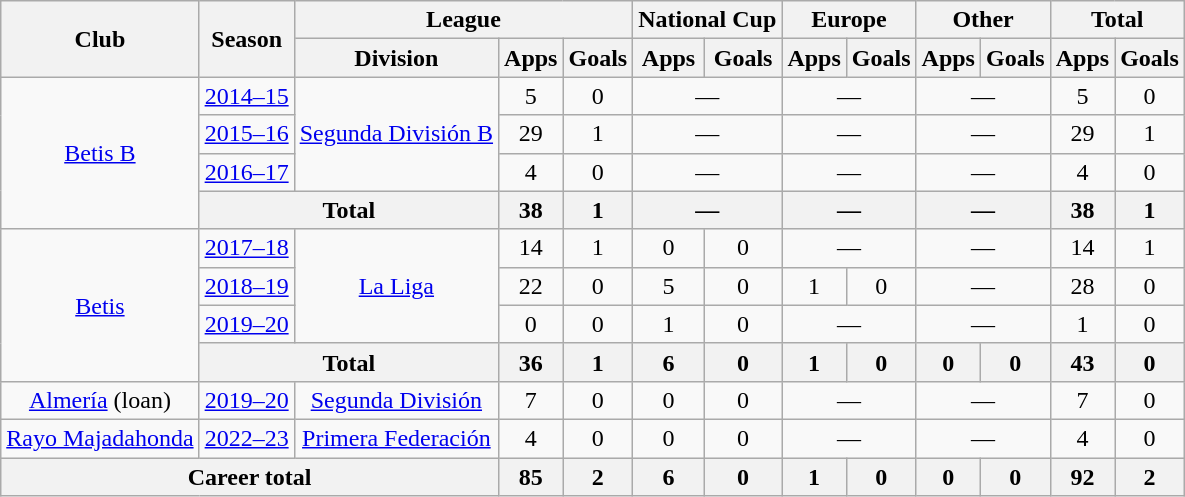<table class="wikitable" style="text-align: center;">
<tr>
<th rowspan="2">Club</th>
<th rowspan="2">Season</th>
<th colspan="3">League</th>
<th colspan="2">National Cup</th>
<th colspan="2">Europe</th>
<th colspan="2">Other</th>
<th colspan="2">Total</th>
</tr>
<tr>
<th>Division</th>
<th>Apps</th>
<th>Goals</th>
<th>Apps</th>
<th>Goals</th>
<th>Apps</th>
<th>Goals</th>
<th>Apps</th>
<th>Goals</th>
<th>Apps</th>
<th>Goals</th>
</tr>
<tr>
<td valign="center" rowspan="4"><a href='#'>Betis B</a></td>
<td><a href='#'>2014–15</a></td>
<td rowspan="3"><a href='#'>Segunda División B</a></td>
<td>5</td>
<td>0</td>
<td colspan=2>—</td>
<td colspan=2>—</td>
<td colspan=2>—</td>
<td>5</td>
<td>0</td>
</tr>
<tr>
<td><a href='#'>2015–16</a></td>
<td>29</td>
<td>1</td>
<td colspan=2>—</td>
<td colspan=2>—</td>
<td colspan=2>—</td>
<td>29</td>
<td>1</td>
</tr>
<tr>
<td><a href='#'>2016–17</a></td>
<td>4</td>
<td>0</td>
<td colspan=2>—</td>
<td colspan=2>—</td>
<td colspan=2>—</td>
<td>4</td>
<td>0</td>
</tr>
<tr>
<th colspan="2">Total</th>
<th>38</th>
<th>1</th>
<th colspan=2>—</th>
<th colspan=2>—</th>
<th colspan=2>—</th>
<th>38</th>
<th>1</th>
</tr>
<tr>
<td valign="center" rowspan="4"><a href='#'>Betis</a></td>
<td><a href='#'>2017–18</a></td>
<td rowspan="3"><a href='#'>La Liga</a></td>
<td>14</td>
<td>1</td>
<td>0</td>
<td>0</td>
<td colspan=2>—</td>
<td colspan=2>—</td>
<td>14</td>
<td>1</td>
</tr>
<tr>
<td><a href='#'>2018–19</a></td>
<td>22</td>
<td>0</td>
<td>5</td>
<td>0</td>
<td>1</td>
<td>0</td>
<td colspan=2>—</td>
<td>28</td>
<td>0</td>
</tr>
<tr>
<td><a href='#'>2019–20</a></td>
<td>0</td>
<td>0</td>
<td>1</td>
<td>0</td>
<td colspan=2>—</td>
<td colspan=2>—</td>
<td>1</td>
<td>0</td>
</tr>
<tr>
<th colspan="2">Total</th>
<th>36</th>
<th>1</th>
<th>6</th>
<th>0</th>
<th>1</th>
<th>0</th>
<th>0</th>
<th>0</th>
<th>43</th>
<th>0</th>
</tr>
<tr>
<td valign="center"><a href='#'>Almería</a> (loan)</td>
<td><a href='#'>2019–20</a></td>
<td><a href='#'>Segunda División</a></td>
<td>7</td>
<td>0</td>
<td>0</td>
<td>0</td>
<td colspan=2>—</td>
<td colspan=2>—</td>
<td>7</td>
<td>0</td>
</tr>
<tr>
<td valign="center"><a href='#'>Rayo Majadahonda</a></td>
<td><a href='#'>2022–23</a></td>
<td><a href='#'>Primera Federación</a></td>
<td>4</td>
<td>0</td>
<td>0</td>
<td>0</td>
<td colspan=2>—</td>
<td colspan=2>—</td>
<td>4</td>
<td>0</td>
</tr>
<tr>
<th colspan="3">Career total</th>
<th>85</th>
<th>2</th>
<th>6</th>
<th>0</th>
<th>1</th>
<th>0</th>
<th>0</th>
<th>0</th>
<th>92</th>
<th>2</th>
</tr>
</table>
